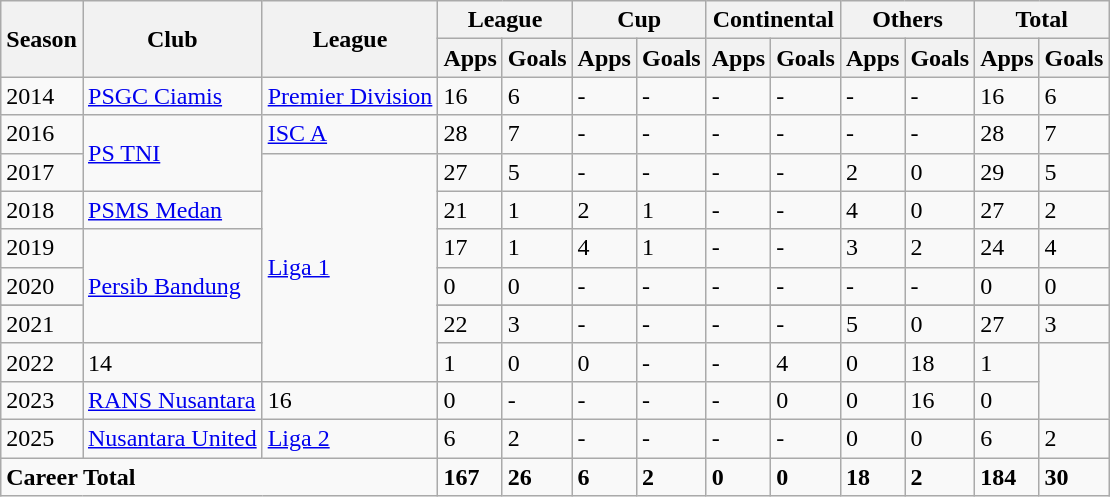<table class="wikitable">
<tr>
<th rowspan="2">Season</th>
<th rowspan="2">Club</th>
<th rowspan="2">League</th>
<th colspan="2">League</th>
<th colspan="2">Cup</th>
<th colspan="2">Continental</th>
<th colspan="2">Others</th>
<th colspan="2">Total</th>
</tr>
<tr>
<th>Apps</th>
<th>Goals</th>
<th>Apps</th>
<th>Goals</th>
<th>Apps</th>
<th>Goals</th>
<th>Apps</th>
<th>Goals</th>
<th>Apps</th>
<th>Goals</th>
</tr>
<tr>
<td>2014</td>
<td><a href='#'>PSGC Ciamis</a></td>
<td><a href='#'>Premier Division</a></td>
<td>16</td>
<td>6</td>
<td>-</td>
<td>-</td>
<td>-</td>
<td>-</td>
<td>-</td>
<td>-</td>
<td>16</td>
<td>6</td>
</tr>
<tr>
<td>2016</td>
<td rowspan="2"><a href='#'>PS TNI</a></td>
<td><a href='#'>ISC A</a></td>
<td>28</td>
<td>7</td>
<td>-</td>
<td>-</td>
<td>-</td>
<td>-</td>
<td>-</td>
<td>-</td>
<td>28</td>
<td>7</td>
</tr>
<tr>
<td>2017</td>
<td rowspan="7"><a href='#'>Liga 1</a></td>
<td>27</td>
<td>5</td>
<td>-</td>
<td>-</td>
<td>-</td>
<td>-</td>
<td>2</td>
<td>0</td>
<td>29</td>
<td>5</td>
</tr>
<tr>
<td>2018</td>
<td><a href='#'>PSMS Medan</a></td>
<td>21</td>
<td>1</td>
<td>2</td>
<td>1</td>
<td>-</td>
<td>-</td>
<td>4</td>
<td>0</td>
<td>27</td>
<td>2</td>
</tr>
<tr>
<td>2019</td>
<td rowspan="4"><a href='#'>Persib Bandung</a></td>
<td>17</td>
<td>1</td>
<td>4</td>
<td>1</td>
<td>-</td>
<td>-</td>
<td>3</td>
<td>2</td>
<td>24</td>
<td>4</td>
</tr>
<tr>
<td>2020</td>
<td>0</td>
<td>0</td>
<td>-</td>
<td>-</td>
<td>-</td>
<td>-</td>
<td>-</td>
<td>-</td>
<td>0</td>
<td>0</td>
</tr>
<tr>
</tr>
<tr>
<td>2021</td>
<td>22</td>
<td>3</td>
<td>-</td>
<td>-</td>
<td>-</td>
<td>-</td>
<td>5</td>
<td>0</td>
<td>27</td>
<td>3</td>
</tr>
<tr>
<td>2022</td>
<td>14</td>
<td>1</td>
<td>0</td>
<td>0</td>
<td>-</td>
<td>-</td>
<td>4</td>
<td>0</td>
<td>18</td>
<td>1</td>
</tr>
<tr>
<td>2023</td>
<td rowspan="1"><a href='#'>RANS Nusantara</a></td>
<td>16</td>
<td>0</td>
<td>-</td>
<td>-</td>
<td>-</td>
<td>-</td>
<td>0</td>
<td>0</td>
<td>16</td>
<td>0</td>
</tr>
<tr>
<td>2025</td>
<td rowspan="1"><a href='#'>Nusantara United</a></td>
<td rowspan="1"><a href='#'>Liga 2</a></td>
<td>6</td>
<td>2</td>
<td>-</td>
<td>-</td>
<td>-</td>
<td>-</td>
<td>0</td>
<td>0</td>
<td>6</td>
<td>2</td>
</tr>
<tr>
<td colspan="3"><strong>Career Total</strong></td>
<td><strong>167</strong></td>
<td><strong>26</strong></td>
<td><strong>6</strong></td>
<td><strong>2</strong></td>
<td><strong>0</strong></td>
<td><strong>0</strong></td>
<td><strong>18</strong></td>
<td><strong>2</strong></td>
<td><strong>184</strong></td>
<td><strong>30</strong></td>
</tr>
</table>
